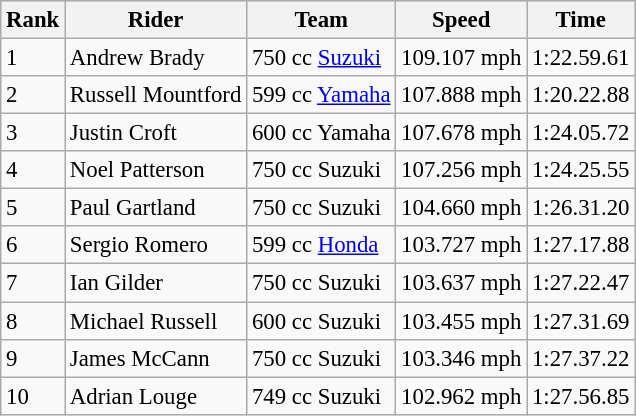<table class="wikitable" style="font-size: 95%;">
<tr style="background:#efefef;">
<th>Rank</th>
<th>Rider</th>
<th>Team</th>
<th>Speed</th>
<th>Time</th>
</tr>
<tr>
<td>1</td>
<td> Andrew Brady</td>
<td>750 cc <a href='#'>Suzuki</a></td>
<td>109.107 mph</td>
<td>1:22.59.61</td>
</tr>
<tr>
<td>2</td>
<td> Russell Mountford</td>
<td>599 cc <a href='#'>Yamaha</a></td>
<td>107.888 mph</td>
<td>1:20.22.88</td>
</tr>
<tr>
<td>3</td>
<td> Justin Croft</td>
<td>600 cc Yamaha</td>
<td>107.678 mph</td>
<td>1:24.05.72</td>
</tr>
<tr>
<td>4</td>
<td> Noel Patterson</td>
<td>750 cc Suzuki</td>
<td>107.256 mph</td>
<td>1:24.25.55</td>
</tr>
<tr>
<td>5</td>
<td> Paul Gartland</td>
<td>750 cc Suzuki</td>
<td>104.660 mph</td>
<td>1:26.31.20</td>
</tr>
<tr>
<td>6</td>
<td> Sergio Romero</td>
<td>599 cc <a href='#'>Honda</a></td>
<td>103.727 mph</td>
<td>1:27.17.88</td>
</tr>
<tr>
<td>7</td>
<td> Ian Gilder</td>
<td>750 cc Suzuki</td>
<td>103.637 mph</td>
<td>1:27.22.47</td>
</tr>
<tr>
<td>8</td>
<td> Michael Russell</td>
<td>600 cc  Suzuki</td>
<td>103.455 mph</td>
<td>1:27.31.69</td>
</tr>
<tr>
<td>9</td>
<td> James McCann</td>
<td>750 cc Suzuki</td>
<td>103.346 mph</td>
<td>1:27.37.22</td>
</tr>
<tr>
<td>10</td>
<td> Adrian Louge</td>
<td>749 cc  Suzuki</td>
<td>102.962 mph</td>
<td>1:27.56.85</td>
</tr>
</table>
